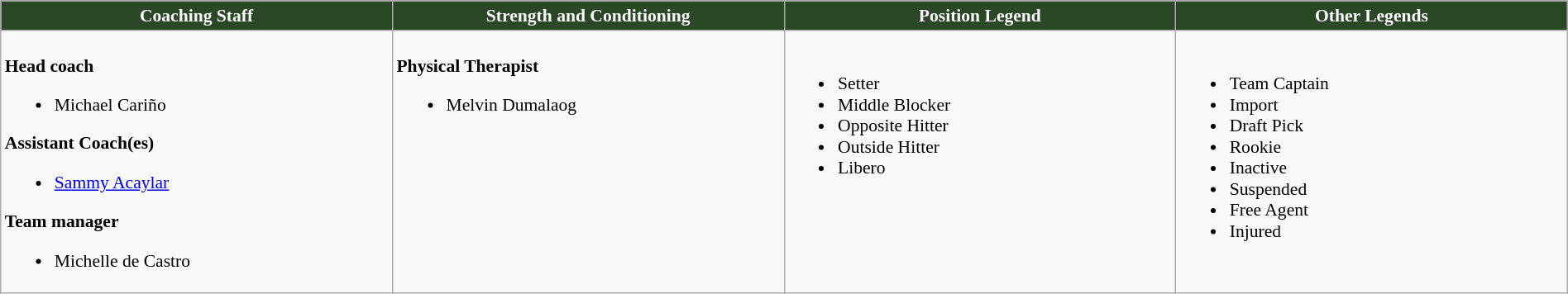<table class=wikitable style="font-size:90%; width:100%">
<tr>
<th style="background:#2A4826; color:white;" width="25%">Coaching Staff</th>
<th style="background:#2A4826; color:white;" width="25%">Strength and Conditioning</th>
<th style="background:#2A4826; color:white;" width="25%">Position Legend</th>
<th style="background:#2A4826; color:white;" width="25%">Other Legends</th>
</tr>
<tr>
<td valign="top"><br><strong>Head coach</strong><ul><li>Michael Cariño</li></ul><strong>Assistant Coach(es)</strong><ul><li><a href='#'>Sammy Acaylar</a></li></ul><strong>Team manager</strong><ul><li>Michelle de Castro</li></ul></td>
<td valign="top"><br><strong>Physical Therapist</strong><ul><li>Melvin Dumalaog</li></ul></td>
<td valign="top"><br><ul><li> Setter</li><li> Middle Blocker</li><li> Opposite Hitter</li><li> Outside Hitter</li><li> Libero</li></ul></td>
<td valign="top"><br><ul><li> Team Captain</li><li> Import</li><li> Draft Pick</li><li> Rookie</li><li> Inactive</li><li> Suspended</li><li> Free Agent</li><li> Injured</li></ul></td>
</tr>
</table>
